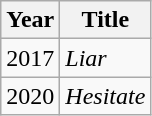<table class="wikitable">
<tr>
<th>Year</th>
<th>Title</th>
</tr>
<tr>
<td>2017</td>
<td><em>Liar</em></td>
</tr>
<tr>
<td>2020</td>
<td><em>Hesitate</em></td>
</tr>
</table>
